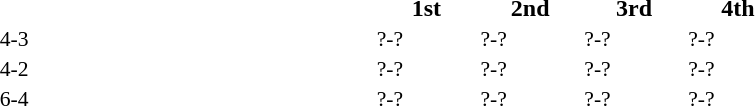<table width=60% cellspacing=1>
<tr>
<th width=20%></th>
<th width=16%></th>
<th width=20%></th>
<th width=8%>1st</th>
<th width=8%>2nd</th>
<th width=8%>3rd</th>
<th width=8%>4th</th>
</tr>
<tr style=font-size:90%>
<td align=right><strong></strong></td>
<td align=center>4-3</td>
<td></td>
<td>?-?</td>
<td>?-?</td>
<td>?-?</td>
<td>?-?</td>
</tr>
<tr style=font-size:90%>
<td align=right><strong></strong></td>
<td align=center>4-2</td>
<td></td>
<td>?-?</td>
<td>?-?</td>
<td>?-?</td>
<td>?-?</td>
</tr>
<tr style=font-size:90%>
<td align=right><strong></strong></td>
<td align=center>6-4</td>
<td></td>
<td>?-?</td>
<td>?-?</td>
<td>?-?</td>
<td>?-?</td>
</tr>
</table>
